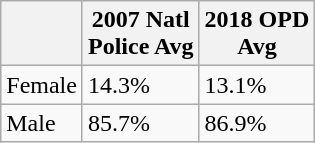<table class="wikitable">
<tr>
<th></th>
<th>2007 Natl<br>Police Avg</th>
<th>2018 OPD<br>Avg</th>
</tr>
<tr>
<td>Female</td>
<td>14.3%</td>
<td>13.1%</td>
</tr>
<tr>
<td>Male</td>
<td>85.7%</td>
<td>86.9%</td>
</tr>
</table>
